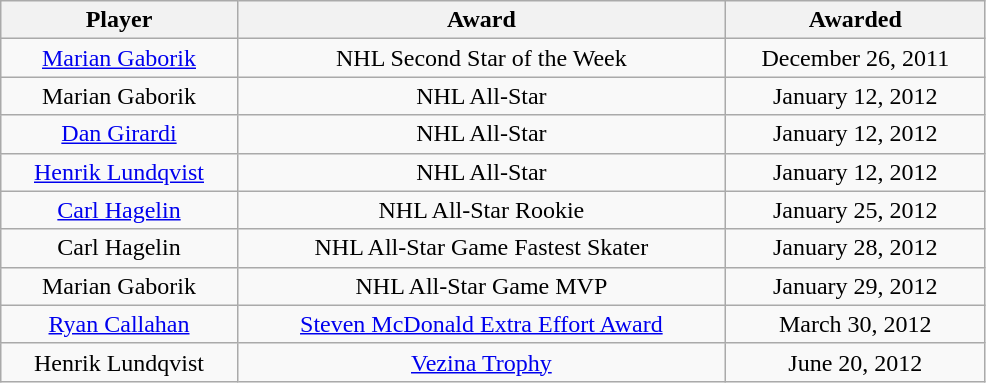<table class="wikitable"  style="width:52%; text-align:center;">
<tr>
<th>Player</th>
<th>Award</th>
<th>Awarded</th>
</tr>
<tr>
<td><a href='#'>Marian Gaborik</a></td>
<td>NHL Second Star of the Week</td>
<td>December 26, 2011</td>
</tr>
<tr>
<td>Marian Gaborik</td>
<td>NHL All-Star</td>
<td>January 12, 2012</td>
</tr>
<tr>
<td><a href='#'>Dan Girardi</a></td>
<td>NHL All-Star</td>
<td>January 12, 2012</td>
</tr>
<tr>
<td><a href='#'>Henrik Lundqvist</a></td>
<td>NHL All-Star</td>
<td>January 12, 2012</td>
</tr>
<tr>
<td><a href='#'>Carl Hagelin</a></td>
<td>NHL All-Star Rookie</td>
<td>January 25, 2012</td>
</tr>
<tr>
<td>Carl Hagelin</td>
<td>NHL All-Star Game Fastest Skater</td>
<td>January 28, 2012</td>
</tr>
<tr>
<td>Marian Gaborik</td>
<td>NHL All-Star Game MVP</td>
<td>January 29, 2012</td>
</tr>
<tr>
<td><a href='#'>Ryan Callahan</a></td>
<td><a href='#'>Steven McDonald Extra Effort Award</a></td>
<td>March 30, 2012</td>
</tr>
<tr>
<td>Henrik Lundqvist</td>
<td><a href='#'>Vezina Trophy</a></td>
<td>June 20, 2012</td>
</tr>
</table>
